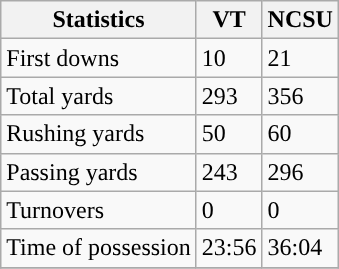<table class="wikitable">
<tr>
<th>Statistics</th>
<th>VT</th>
<th>NCSU</th>
</tr>
<tr>
<td>First downs</td>
<td>10</td>
<td>21</td>
</tr>
<tr>
<td>Total yards</td>
<td>293</td>
<td>356</td>
</tr>
<tr>
<td>Rushing yards</td>
<td>50</td>
<td>60</td>
</tr>
<tr>
<td>Passing yards</td>
<td>243</td>
<td>296</td>
</tr>
<tr>
<td>Turnovers</td>
<td>0</td>
<td>0</td>
</tr>
<tr>
<td>Time of possession</td>
<td>23:56</td>
<td>36:04</td>
</tr>
<tr>
</tr>
</table>
